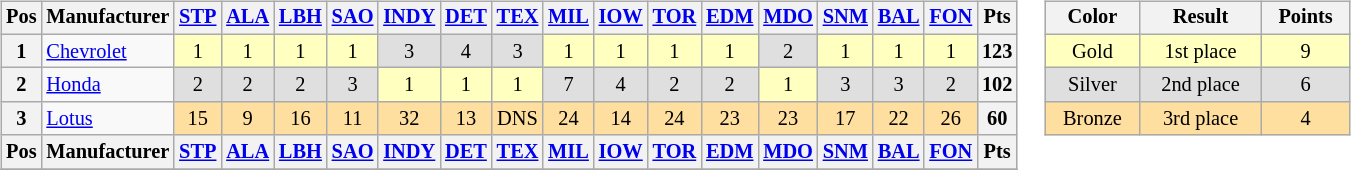<table>
<tr>
<td><br><table class="wikitable" style="font-size: 85%; text-align:center">
<tr valign="top">
<th valign="middle">Pos</th>
<th valign="middle">Manufacturer</th>
<th><a href='#'>STP</a></th>
<th><a href='#'>ALA</a></th>
<th><a href='#'>LBH</a></th>
<th><a href='#'>SAO</a></th>
<th><a href='#'>INDY</a></th>
<th><a href='#'>DET</a></th>
<th><a href='#'>TEX</a></th>
<th><a href='#'>MIL</a></th>
<th><a href='#'>IOW</a></th>
<th><a href='#'>TOR</a></th>
<th><a href='#'>EDM</a></th>
<th><a href='#'>MDO</a></th>
<th><a href='#'>SNM</a></th>
<th><a href='#'>BAL</a></th>
<th><a href='#'>FON</a></th>
<th valign="middle">Pts</th>
</tr>
<tr>
<th>1</th>
<td align="left"><a href='#'>Chevrolet</a></td>
<td style="background:#FFFFBF;">1</td>
<td style="background:#FFFFBF;">1</td>
<td style="background:#FFFFBF;">1</td>
<td style="background:#FFFFBF;">1</td>
<td style="background:#DFDFDF;">3</td>
<td style="background:#DFDFDF;">4</td>
<td style="background:#DFDFDF;">3</td>
<td style="background:#FFFFBF;">1</td>
<td style="background:#FFFFBF;">1</td>
<td style="background:#FFFFBF;">1</td>
<td style="background:#FFFFBF;">1</td>
<td style="background:#DFDFDF;">2</td>
<td style="background:#FFFFBF;">1</td>
<td style="background:#FFFFBF;">1</td>
<td style="background:#FFFFBF;">1</td>
<th>123</th>
</tr>
<tr>
<th>2</th>
<td align="left"><a href='#'>Honda</a></td>
<td style="background:#DFDFDF;">2</td>
<td style="background:#DFDFDF;">2</td>
<td style="background:#DFDFDF;">2</td>
<td style="background:#DFDFDF;">3</td>
<td style="background:#FFFFBF;">1</td>
<td style="background:#FFFFBF;">1</td>
<td style="background:#FFFFBF;">1</td>
<td style="background:#DFDFDF;">7</td>
<td style="background:#DFDFDF;">4</td>
<td style="background:#DFDFDF;">2</td>
<td style="background:#DFDFDF;">2</td>
<td style="background:#FFFFBF;">1</td>
<td style="background:#DFDFDF;">3</td>
<td style="background:#DFDFDF;">3</td>
<td style="background:#DFDFDF;">2</td>
<th>102</th>
</tr>
<tr>
<th>3</th>
<td align="left"><a href='#'>Lotus</a></td>
<td style="background:#FFDF9F;">15</td>
<td style="background:#FFDF9F;">9</td>
<td style="background:#FFDF9F;">16</td>
<td style="background:#FFDF9F;">11</td>
<td style="background:#FFDF9F;">32</td>
<td style="background:#FFDF9F;">13</td>
<td style="background:#FFDF9F;">DNS</td>
<td style="background:#FFDF9F;">24</td>
<td style="background:#FFDF9F;">14</td>
<td style="background:#FFDF9F;">24</td>
<td style="background:#FFDF9F;">23</td>
<td style="background:#FFDF9F;">23</td>
<td style="background:#FFDF9F;">17</td>
<td style="background:#FFDF9F;">22</td>
<td style="background:#FFDF9F;">26</td>
<th>60</th>
</tr>
<tr valign="top">
<th valign="middle">Pos</th>
<th valign="middle">Manufacturer</th>
<th><a href='#'>STP</a></th>
<th><a href='#'>ALA</a></th>
<th><a href='#'>LBH</a></th>
<th><a href='#'>SAO</a></th>
<th><a href='#'>INDY</a></th>
<th><a href='#'>DET</a></th>
<th><a href='#'>TEX</a></th>
<th><a href='#'>MIL</a></th>
<th><a href='#'>IOW</a></th>
<th><a href='#'>TOR</a></th>
<th><a href='#'>EDM</a></th>
<th><a href='#'>MDO</a></th>
<th><a href='#'>SNM</a></th>
<th><a href='#'>BAL</a></th>
<th><a href='#'>FON</a></th>
<th valign="middle">Pts</th>
</tr>
<tr>
</tr>
</table>
</td>
<td valign="top"><br><table style="margin-right:0; font-size:85%; text-align:center; width: 15em;" class="wikitable">
<tr>
<th>Color</th>
<th>Result</th>
<th>Points</th>
</tr>
<tr style="background:#FFFFBF;">
<td>Gold</td>
<td>1st place</td>
<td>9</td>
</tr>
<tr style="background:#DFDFDF;">
<td>Silver</td>
<td>2nd place</td>
<td>6</td>
</tr>
<tr style="background:#FFDF9F;">
<td>Bronze</td>
<td>3rd place</td>
<td>4</td>
</tr>
</table>
</td>
</tr>
</table>
